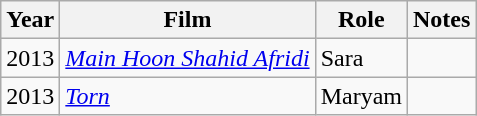<table class="wikitable sortable">
<tr>
<th>Year</th>
<th>Film</th>
<th>Role</th>
<th class="unsortable">Notes</th>
</tr>
<tr>
<td>2013</td>
<td><em><a href='#'>Main Hoon Shahid Afridi</a></em></td>
<td>Sara</td>
<td></td>
</tr>
<tr>
<td>2013</td>
<td><em><a href='#'>Torn</a></em></td>
<td>Maryam</td>
<td></td>
</tr>
</table>
